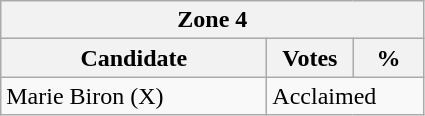<table class="wikitable">
<tr>
<th colspan="3">Zone 4</th>
</tr>
<tr>
<th style="width: 170px">Candidate</th>
<th style="width: 50px">Votes</th>
<th style="width: 40px">%</th>
</tr>
<tr>
<td>Marie Biron (X)</td>
<td colspan="2">Acclaimed</td>
</tr>
</table>
